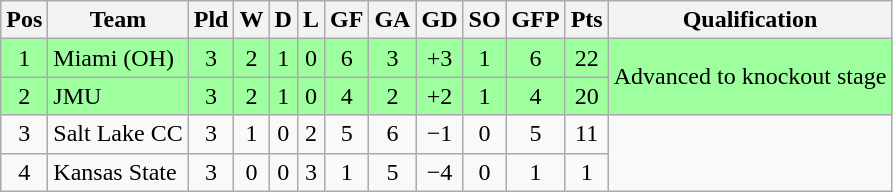<table class="wikitable" style="text-align:center">
<tr>
<th>Pos</th>
<th>Team</th>
<th>Pld</th>
<th>W</th>
<th>D</th>
<th>L</th>
<th>GF</th>
<th>GA</th>
<th>GD</th>
<th>SO</th>
<th>GFP</th>
<th>Pts</th>
<th>Qualification</th>
</tr>
<tr bgcolor="#9eff9e">
<td>1</td>
<td style="text-align:left">Miami (OH)</td>
<td>3</td>
<td>2</td>
<td>1</td>
<td>0</td>
<td>6</td>
<td>3</td>
<td>+3</td>
<td>1</td>
<td>6</td>
<td>22</td>
<td rowspan="2">Advanced to knockout stage</td>
</tr>
<tr bgcolor="#9eff9e">
<td>2</td>
<td style="text-align:left">JMU</td>
<td>3</td>
<td>2</td>
<td>1</td>
<td>0</td>
<td>4</td>
<td>2</td>
<td>+2</td>
<td>1</td>
<td>4</td>
<td>20</td>
</tr>
<tr>
<td>3</td>
<td style="text-align:left">Salt Lake CC</td>
<td>3</td>
<td>1</td>
<td>0</td>
<td>2</td>
<td>5</td>
<td>6</td>
<td>−1</td>
<td>0</td>
<td>5</td>
<td>11</td>
<td rowspan="2"></td>
</tr>
<tr>
<td>4</td>
<td style="text-align:left">Kansas State</td>
<td>3</td>
<td>0</td>
<td>0</td>
<td>3</td>
<td>1</td>
<td>5</td>
<td>−4</td>
<td>0</td>
<td>1</td>
<td>1</td>
</tr>
</table>
